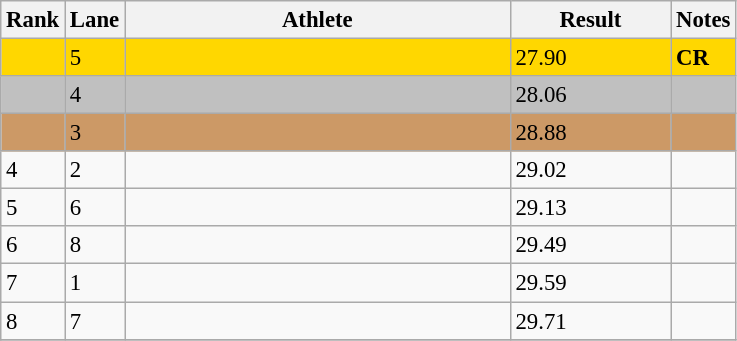<table class="wikitable" style="font-size:95%" style="width:35em;" style="text-align:center">
<tr>
<th>Rank</th>
<th>Lane</th>
<th width=250>Athlete</th>
<th width=100>Result</th>
<th>Notes</th>
</tr>
<tr bgcolor=gold>
<td></td>
<td>5</td>
<td align=left></td>
<td>27.90</td>
<td><strong>CR</strong></td>
</tr>
<tr bgcolor=silver>
<td></td>
<td>4</td>
<td align=left></td>
<td>28.06</td>
<td></td>
</tr>
<tr bgcolor=cc9966>
<td></td>
<td>3</td>
<td align=left></td>
<td>28.88</td>
<td></td>
</tr>
<tr>
<td>4</td>
<td>2</td>
<td align=left></td>
<td>29.02</td>
<td></td>
</tr>
<tr>
<td>5</td>
<td>6</td>
<td align=left></td>
<td>29.13</td>
<td></td>
</tr>
<tr>
<td>6</td>
<td>8</td>
<td align=left></td>
<td>29.49</td>
<td></td>
</tr>
<tr>
<td>7</td>
<td>1</td>
<td align=left></td>
<td>29.59</td>
<td></td>
</tr>
<tr>
<td>8</td>
<td>7</td>
<td align=left></td>
<td>29.71</td>
<td></td>
</tr>
<tr>
</tr>
</table>
